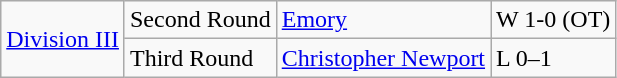<table class="wikitable">
<tr>
<td rowspan="2"><a href='#'>Division III</a></td>
<td>Second Round</td>
<td><a href='#'>Emory</a></td>
<td>W 1-0 (OT)</td>
</tr>
<tr>
<td>Third Round</td>
<td><a href='#'>Christopher Newport</a></td>
<td>L 0–1</td>
</tr>
</table>
